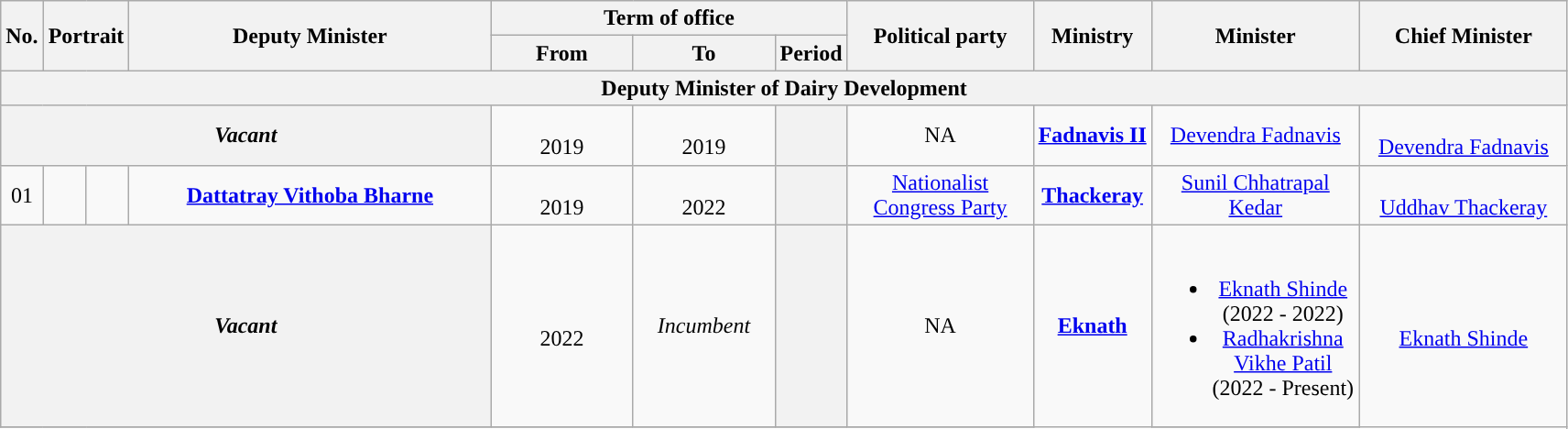<table class="wikitable" style="text-align:center">
<tr>
<th rowspan="2">No.</th>
<th rowspan="2" colspan="2">Portrait</th>
<th rowspan="2" style="width:16em">Deputy Minister<br></th>
<th colspan="3">Term of office</th>
<th rowspan="2" style="width:8em">Political party</th>
<th rowspan="2">Ministry</th>
<th rowspan="2" style="width:9em">Minister</th>
<th rowspan="2" style="width:9em">Chief Minister</th>
</tr>
<tr>
<th style="width:6em">From</th>
<th style="width:6em">To</th>
<th>Period</th>
</tr>
<tr>
<th colspan="11">Deputy Minister of Dairy Development</th>
</tr>
<tr>
<th colspan="04"><strong><em>Vacant</em></strong></th>
<td><br>2019</td>
<td><br>2019</td>
<th></th>
<td>NA</td>
<td rowspan="1"><a href='#'><strong>Fadnavis II</strong></a></td>
<td><a href='#'>Devendra Fadnavis</a></td>
<td rowspan="1"> <br><a href='#'>Devendra Fadnavis</a></td>
</tr>
<tr>
<td>01</td>
<td style="color:inherit;background:"></td>
<td></td>
<td><strong><a href='#'>Dattatray Vithoba Bharne</a></strong> <br> </td>
<td><br>2019</td>
<td><br>2022</td>
<th></th>
<td><a href='#'>Nationalist Congress Party</a></td>
<td rowspan="1"><a href='#'><strong>Thackeray</strong></a></td>
<td><a href='#'>Sunil Chhatrapal Kedar</a></td>
<td rowspan="1"> <br><a href='#'>Uddhav Thackeray</a></td>
</tr>
<tr>
<th colspan="04"><strong><em>Vacant </em></strong></th>
<td><br>2022</td>
<td><em>Incumbent</em></td>
<th></th>
<td>NA</td>
<td rowspan="2"><a href='#'><strong>Eknath</strong></a></td>
<td><br><ul><li><a href='#'>Eknath Shinde</a><br>(2022 - 2022)</li><li><a href='#'>Radhakrishna Vikhe Patil</a><br> (2022 - Present)</li></ul></td>
<td rowspan="2"> <br><a href='#'>Eknath Shinde</a></td>
</tr>
<tr>
</tr>
</table>
